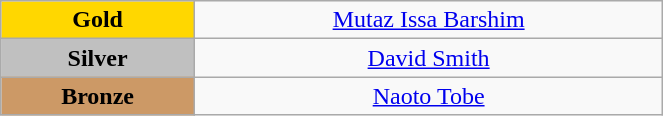<table class="wikitable" style="text-align:center; " width="35%">
<tr>
<td bgcolor="gold"><strong>Gold</strong></td>
<td><a href='#'>Mutaz Issa Barshim</a><br>  <small><em></em></small></td>
</tr>
<tr>
<td bgcolor="silver"><strong>Silver</strong></td>
<td><a href='#'>David Smith</a><br>  <small><em></em></small></td>
</tr>
<tr>
<td bgcolor="CC9966"><strong>Bronze</strong></td>
<td><a href='#'>Naoto Tobe</a><br>  <small><em></em></small></td>
</tr>
</table>
